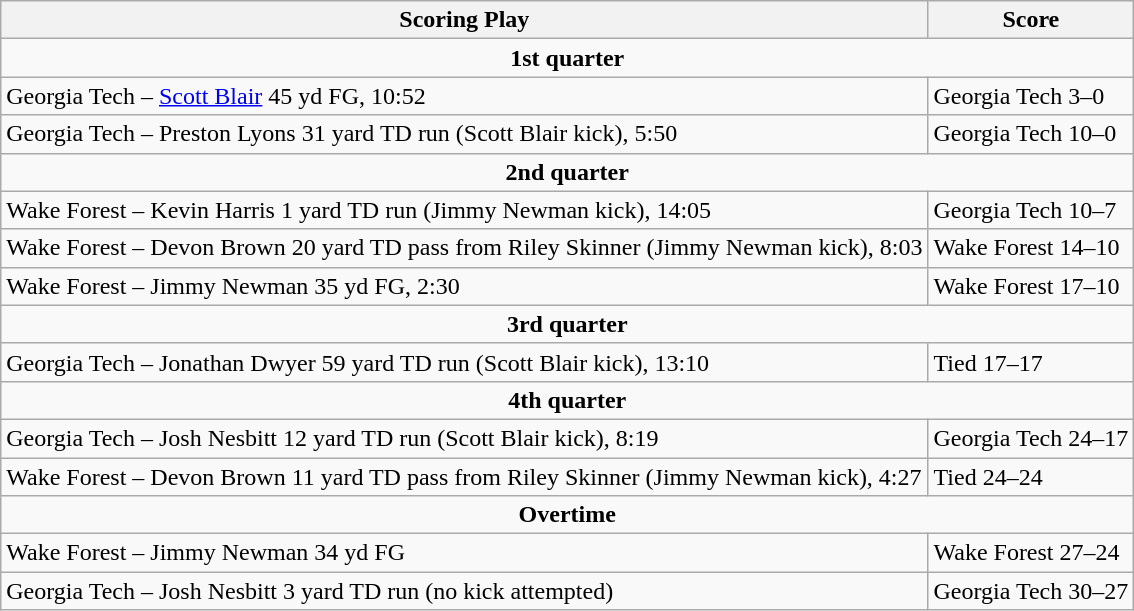<table class="wikitable">
<tr>
<th>Scoring Play</th>
<th>Score</th>
</tr>
<tr>
<td colspan="4" align="center"><strong>1st quarter</strong></td>
</tr>
<tr>
<td>Georgia Tech – <a href='#'>Scott Blair</a> 45 yd FG, 10:52</td>
<td>Georgia Tech 3–0</td>
</tr>
<tr>
<td>Georgia Tech – Preston Lyons 31 yard TD run (Scott Blair kick), 5:50</td>
<td>Georgia Tech 10–0</td>
</tr>
<tr>
<td colspan="4" align="center"><strong>2nd quarter</strong></td>
</tr>
<tr>
<td>Wake Forest – Kevin Harris 1 yard TD run (Jimmy Newman kick), 14:05</td>
<td>Georgia Tech 10–7</td>
</tr>
<tr>
<td>Wake Forest – Devon Brown 20 yard TD pass from Riley Skinner (Jimmy Newman kick), 8:03</td>
<td>Wake Forest 14–10</td>
</tr>
<tr>
<td>Wake Forest – Jimmy Newman 35 yd FG, 2:30</td>
<td>Wake Forest 17–10</td>
</tr>
<tr>
<td colspan="6" align="center"><strong>3rd quarter</strong></td>
</tr>
<tr>
<td>Georgia Tech – Jonathan Dwyer 59 yard TD run (Scott Blair kick), 13:10</td>
<td>Tied 17–17</td>
</tr>
<tr>
<td colspan="6" align="center"><strong>4th quarter</strong></td>
</tr>
<tr>
<td>Georgia Tech – Josh Nesbitt 12 yard TD run (Scott Blair kick), 8:19</td>
<td>Georgia Tech 24–17</td>
</tr>
<tr>
<td>Wake Forest – Devon Brown 11 yard TD pass from Riley Skinner (Jimmy Newman kick), 4:27</td>
<td>Tied 24–24</td>
</tr>
<tr>
<td colspan="6" align="center"><strong>Overtime</strong></td>
</tr>
<tr>
<td>Wake Forest – Jimmy Newman 34 yd FG</td>
<td>Wake Forest 27–24</td>
</tr>
<tr>
<td>Georgia Tech – Josh Nesbitt 3 yard TD run (no kick attempted)</td>
<td>Georgia Tech 30–27</td>
</tr>
</table>
